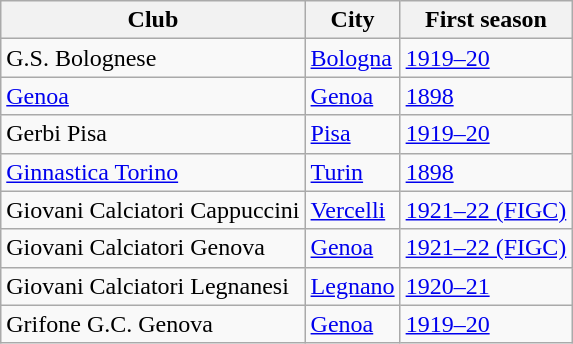<table class="wikitable">
<tr>
<th>Club</th>
<th>City</th>
<th>First season</th>
</tr>
<tr>
<td>G.S. Bolognese</td>
<td><a href='#'>Bologna</a></td>
<td><a href='#'>1919–20</a></td>
</tr>
<tr>
<td><a href='#'>Genoa</a></td>
<td><a href='#'>Genoa</a></td>
<td><a href='#'>1898</a></td>
</tr>
<tr>
<td>Gerbi Pisa</td>
<td><a href='#'>Pisa</a></td>
<td><a href='#'>1919–20</a></td>
</tr>
<tr>
<td><a href='#'>Ginnastica Torino</a></td>
<td><a href='#'>Turin</a></td>
<td><a href='#'>1898</a></td>
</tr>
<tr>
<td>Giovani Calciatori Cappuccini</td>
<td><a href='#'>Vercelli</a></td>
<td><a href='#'>1921–22 (FIGC)</a></td>
</tr>
<tr>
<td>Giovani Calciatori Genova</td>
<td><a href='#'>Genoa</a></td>
<td><a href='#'>1921–22 (FIGC)</a></td>
</tr>
<tr>
<td>Giovani Calciatori Legnanesi</td>
<td><a href='#'>Legnano</a></td>
<td><a href='#'>1920–21</a></td>
</tr>
<tr>
<td>Grifone G.C. Genova</td>
<td><a href='#'>Genoa</a></td>
<td><a href='#'>1919–20</a></td>
</tr>
</table>
